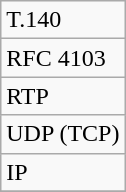<table class="wikitable">
<tr>
<td>T.140</td>
</tr>
<tr>
<td>RFC 4103</td>
</tr>
<tr>
<td>RTP</td>
</tr>
<tr>
<td>UDP (TCP)</td>
</tr>
<tr>
<td>IP</td>
</tr>
<tr>
</tr>
</table>
